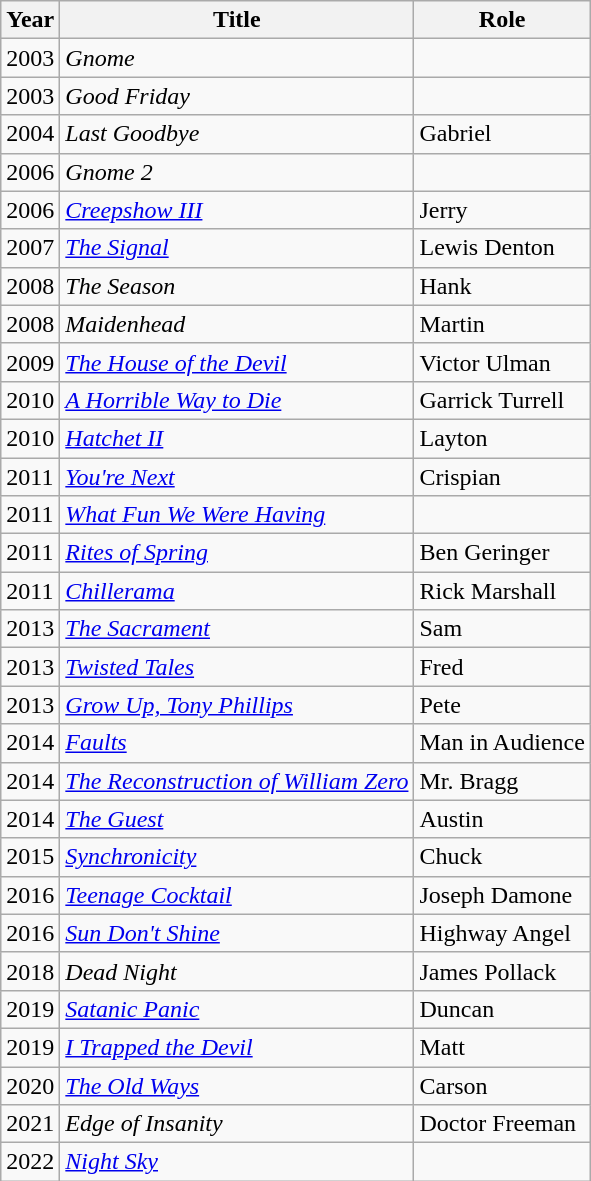<table class="wikitable sortable">
<tr>
<th>Year</th>
<th>Title</th>
<th>Role</th>
</tr>
<tr>
<td>2003</td>
<td><em>Gnome</em></td>
<td></td>
</tr>
<tr>
<td>2003</td>
<td><em>Good Friday</em></td>
<td></td>
</tr>
<tr>
<td>2004</td>
<td><em>Last Goodbye</em></td>
<td>Gabriel</td>
</tr>
<tr>
<td>2006</td>
<td><em>Gnome 2</em></td>
<td></td>
</tr>
<tr>
<td>2006</td>
<td><em><a href='#'>Creepshow III</a></em></td>
<td>Jerry</td>
</tr>
<tr>
<td>2007</td>
<td><em><a href='#'>The Signal</a></em></td>
<td>Lewis Denton</td>
</tr>
<tr>
<td>2008</td>
<td><em>The Season</em></td>
<td>Hank</td>
</tr>
<tr>
<td>2008</td>
<td><em>Maidenhead</em></td>
<td>Martin</td>
</tr>
<tr>
<td>2009</td>
<td><em><a href='#'>The House of the Devil</a></em></td>
<td>Victor Ulman</td>
</tr>
<tr>
<td>2010</td>
<td><em><a href='#'>A Horrible Way to Die</a></em></td>
<td>Garrick Turrell</td>
</tr>
<tr>
<td>2010</td>
<td><em><a href='#'>Hatchet II</a></em></td>
<td>Layton</td>
</tr>
<tr>
<td>2011</td>
<td><em><a href='#'>You're Next</a></em></td>
<td>Crispian</td>
</tr>
<tr>
<td>2011</td>
<td><em><a href='#'>What Fun We Were Having</a></em></td>
<td></td>
</tr>
<tr>
<td>2011</td>
<td><em><a href='#'>Rites of Spring</a></em></td>
<td>Ben Geringer</td>
</tr>
<tr>
<td>2011</td>
<td><em><a href='#'>Chillerama</a></em></td>
<td>Rick Marshall</td>
</tr>
<tr>
<td>2013</td>
<td><em><a href='#'>The Sacrament</a></em></td>
<td>Sam</td>
</tr>
<tr>
<td>2013</td>
<td><em><a href='#'>Twisted Tales</a></em></td>
<td>Fred</td>
</tr>
<tr>
<td>2013</td>
<td><em><a href='#'>Grow Up, Tony Phillips</a></em></td>
<td>Pete</td>
</tr>
<tr>
<td>2014</td>
<td><em><a href='#'>Faults</a></em></td>
<td>Man in Audience</td>
</tr>
<tr>
<td>2014</td>
<td><em><a href='#'>The Reconstruction of William Zero</a></em></td>
<td>Mr. Bragg</td>
</tr>
<tr>
<td>2014</td>
<td><em><a href='#'>The Guest</a></em></td>
<td>Austin</td>
</tr>
<tr>
<td>2015</td>
<td><em><a href='#'>Synchronicity</a></em></td>
<td>Chuck</td>
</tr>
<tr>
<td>2016</td>
<td><em><a href='#'>Teenage Cocktail</a></em></td>
<td>Joseph Damone</td>
</tr>
<tr>
<td>2016</td>
<td><em><a href='#'>Sun Don't Shine</a></em></td>
<td>Highway Angel</td>
</tr>
<tr>
<td>2018</td>
<td><em>Dead Night</em></td>
<td>James Pollack</td>
</tr>
<tr>
<td>2019</td>
<td><em><a href='#'>Satanic Panic</a></em></td>
<td>Duncan</td>
</tr>
<tr>
<td>2019</td>
<td><em><a href='#'>I Trapped the Devil</a></em></td>
<td>Matt</td>
</tr>
<tr>
<td>2020</td>
<td><em><a href='#'>The Old Ways</a></em></td>
<td>Carson</td>
</tr>
<tr>
<td>2021</td>
<td><em>Edge of Insanity</em></td>
<td>Doctor Freeman</td>
</tr>
<tr>
<td>2022</td>
<td><em><a href='#'>Night Sky</a></em></td>
<td></td>
</tr>
</table>
